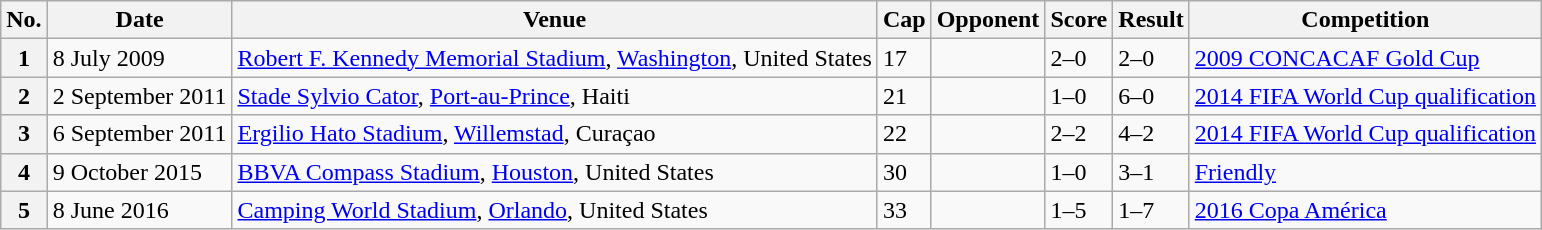<table class="wikitable sortable plainrowheaders">
<tr>
<th scope=col>No.</th>
<th scope=col data-sort-type=date>Date</th>
<th scope=col>Venue</th>
<th scope=col>Cap</th>
<th scope=col>Opponent</th>
<th scope=col>Score</th>
<th scope=col>Result</th>
<th scope=col>Competition</th>
</tr>
<tr>
<th scope=row>1</th>
<td>8 July 2009</td>
<td><a href='#'>Robert F. Kennedy Memorial Stadium</a>, <a href='#'>Washington</a>, United States</td>
<td>17</td>
<td></td>
<td>2–0</td>
<td>2–0</td>
<td><a href='#'>2009 CONCACAF Gold Cup</a></td>
</tr>
<tr>
<th scope=row>2</th>
<td>2 September 2011</td>
<td><a href='#'>Stade Sylvio Cator</a>, <a href='#'>Port-au-Prince</a>, Haiti</td>
<td>21</td>
<td></td>
<td>1–0</td>
<td>6–0</td>
<td><a href='#'>2014 FIFA World Cup qualification</a></td>
</tr>
<tr>
<th scope=row>3</th>
<td>6 September 2011</td>
<td><a href='#'>Ergilio Hato Stadium</a>, <a href='#'>Willemstad</a>, Curaçao</td>
<td>22</td>
<td></td>
<td>2–2</td>
<td>4–2</td>
<td><a href='#'>2014 FIFA World Cup qualification</a></td>
</tr>
<tr>
<th scope=row>4</th>
<td>9 October 2015</td>
<td><a href='#'>BBVA Compass Stadium</a>, <a href='#'>Houston</a>, United States</td>
<td>30</td>
<td></td>
<td>1–0</td>
<td>3–1</td>
<td><a href='#'>Friendly</a></td>
</tr>
<tr>
<th scope=row>5</th>
<td>8 June 2016</td>
<td><a href='#'>Camping World Stadium</a>, <a href='#'>Orlando</a>, United States</td>
<td>33</td>
<td></td>
<td>1–5</td>
<td>1–7</td>
<td><a href='#'>2016 Copa América</a></td>
</tr>
</table>
